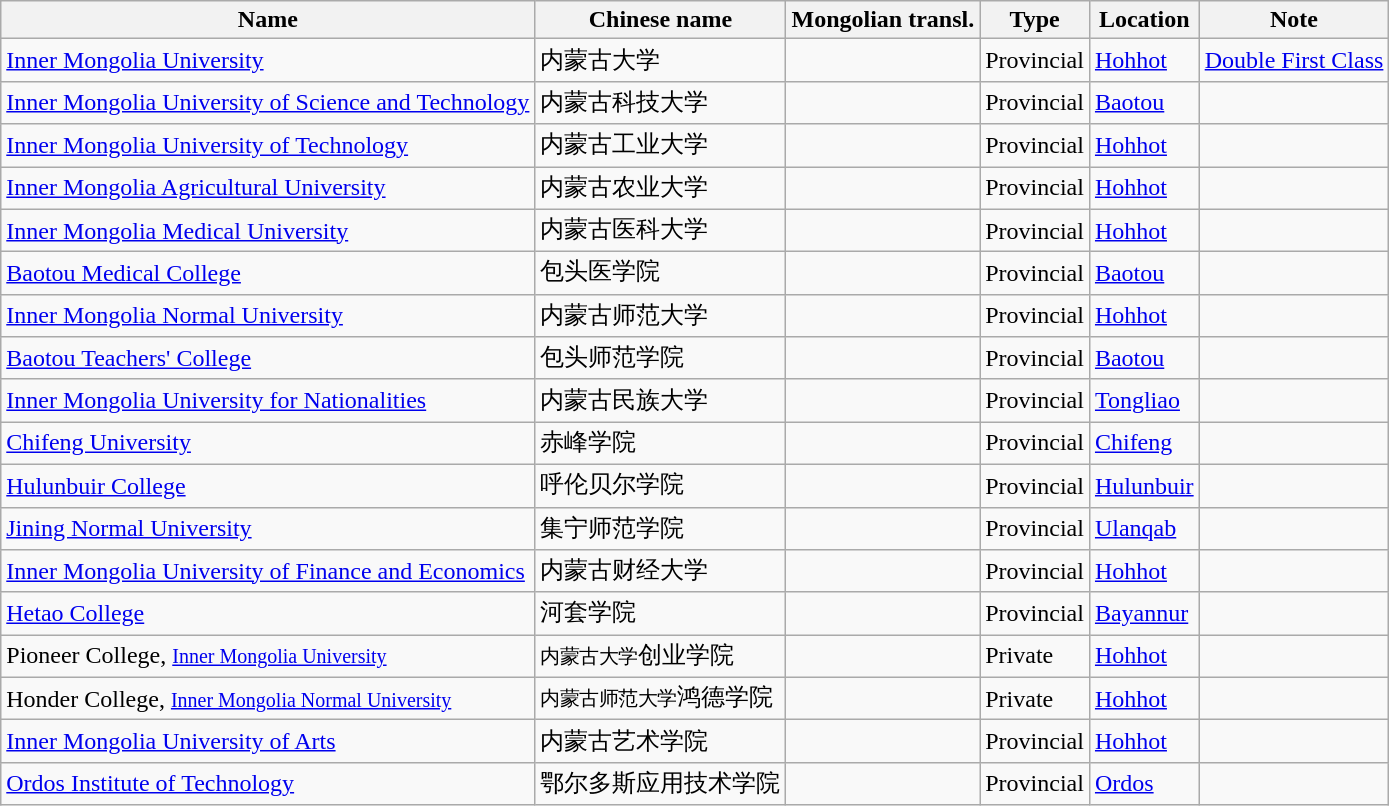<table class="wikitable + sortable">
<tr>
<th>Name</th>
<th>Chinese name</th>
<th>Mongolian transl.</th>
<th>Type</th>
<th>Location</th>
<th>Note</th>
</tr>
<tr>
<td><a href='#'>Inner Mongolia University</a></td>
<td>内蒙古大学</td>
<td></td>
<td>Provincial</td>
<td><a href='#'>Hohhot</a></td>
<td><a href='#'>Double First Class</a></td>
</tr>
<tr>
<td><a href='#'>Inner Mongolia University of Science and Technology</a></td>
<td>内蒙古科技大学</td>
<td></td>
<td>Provincial</td>
<td><a href='#'>Baotou</a></td>
<td></td>
</tr>
<tr>
<td><a href='#'>Inner Mongolia University of Technology</a></td>
<td>内蒙古工业大学</td>
<td></td>
<td>Provincial</td>
<td><a href='#'>Hohhot</a></td>
<td></td>
</tr>
<tr>
<td><a href='#'>Inner Mongolia Agricultural University</a></td>
<td>内蒙古农业大学</td>
<td></td>
<td>Provincial</td>
<td><a href='#'>Hohhot</a></td>
<td></td>
</tr>
<tr>
<td><a href='#'>Inner Mongolia Medical University</a></td>
<td>内蒙古医科大学</td>
<td></td>
<td>Provincial</td>
<td><a href='#'>Hohhot</a></td>
<td></td>
</tr>
<tr>
<td><a href='#'>Baotou Medical College</a></td>
<td>包头医学院</td>
<td></td>
<td>Provincial</td>
<td><a href='#'>Baotou</a></td>
<td></td>
</tr>
<tr>
<td><a href='#'>Inner Mongolia Normal University</a></td>
<td>内蒙古师范大学</td>
<td></td>
<td>Provincial</td>
<td><a href='#'>Hohhot</a></td>
<td></td>
</tr>
<tr>
<td><a href='#'>Baotou Teachers' College</a></td>
<td>包头师范学院</td>
<td></td>
<td>Provincial</td>
<td><a href='#'>Baotou</a></td>
<td></td>
</tr>
<tr>
<td><a href='#'>Inner Mongolia University for Nationalities</a></td>
<td>内蒙古民族大学</td>
<td></td>
<td>Provincial</td>
<td><a href='#'>Tongliao</a></td>
<td></td>
</tr>
<tr>
<td><a href='#'>Chifeng University</a></td>
<td>赤峰学院</td>
<td></td>
<td>Provincial</td>
<td><a href='#'>Chifeng</a></td>
<td></td>
</tr>
<tr>
<td><a href='#'>Hulunbuir College</a></td>
<td>呼伦贝尔学院</td>
<td></td>
<td>Provincial</td>
<td><a href='#'>Hulunbuir</a></td>
<td></td>
</tr>
<tr>
<td><a href='#'>Jining Normal University</a></td>
<td>集宁师范学院</td>
<td></td>
<td>Provincial</td>
<td><a href='#'>Ulanqab</a></td>
<td></td>
</tr>
<tr>
<td><a href='#'>Inner Mongolia University of Finance and Economics</a></td>
<td>内蒙古财经大学</td>
<td></td>
<td>Provincial</td>
<td><a href='#'>Hohhot</a></td>
<td></td>
</tr>
<tr>
<td><a href='#'>Hetao College</a></td>
<td>河套学院</td>
<td></td>
<td>Provincial</td>
<td><a href='#'>Bayannur</a></td>
<td></td>
</tr>
<tr>
<td>Pioneer College, <small><a href='#'>Inner Mongolia University</a></small></td>
<td><small>内蒙古大学</small>创业学院</td>
<td></td>
<td>Private</td>
<td><a href='#'>Hohhot</a></td>
<td></td>
</tr>
<tr>
<td>Honder College, <small><a href='#'>Inner Mongolia Normal University</a></small></td>
<td><small>内蒙古师范大学</small>鸿德学院</td>
<td></td>
<td>Private</td>
<td><a href='#'>Hohhot</a></td>
<td></td>
</tr>
<tr>
<td><a href='#'>Inner Mongolia University of Arts</a></td>
<td>内蒙古艺术学院</td>
<td></td>
<td>Provincial</td>
<td><a href='#'>Hohhot</a></td>
<td></td>
</tr>
<tr>
<td><a href='#'>Ordos Institute of Technology</a></td>
<td>鄂尔多斯应用技术学院</td>
<td></td>
<td>Provincial</td>
<td><a href='#'>Ordos</a></td>
<td></td>
</tr>
</table>
